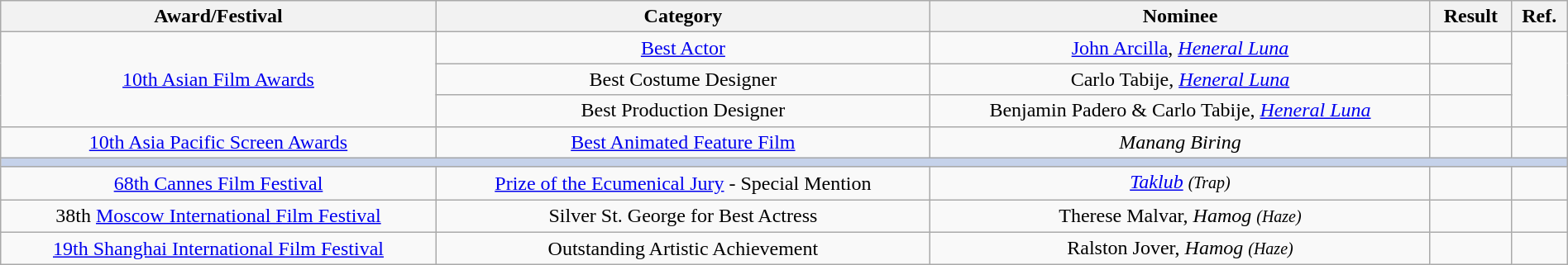<table class="wikitable" style="text-align:center; font-size:100%; line-height:18px;" width="100%">
<tr>
<th>Award/Festival</th>
<th>Category</th>
<th>Nominee</th>
<th>Result</th>
<th>Ref.</th>
</tr>
<tr>
<td rowspan="3"><a href='#'>10th Asian Film Awards</a></td>
<td><a href='#'>Best Actor</a></td>
<td><a href='#'>John Arcilla</a>, <em><a href='#'>Heneral Luna</a></em></td>
<td></td>
<td rowspan="3"></td>
</tr>
<tr>
<td>Best Costume Designer</td>
<td>Carlo Tabije, <em><a href='#'>Heneral Luna</a></em></td>
<td></td>
</tr>
<tr>
<td>Best Production Designer</td>
<td>Benjamin Padero & Carlo Tabije, <em><a href='#'>Heneral Luna</a></em></td>
<td></td>
</tr>
<tr>
<td><a href='#'>10th Asia Pacific Screen Awards</a></td>
<td><a href='#'>Best Animated Feature Film</a></td>
<td><em>Manang Biring</em></td>
<td></td>
<td></td>
</tr>
<tr>
<td style="background:#c5d2ea; text-align:center;" colspan=5></td>
</tr>
<tr>
<td><a href='#'>68th Cannes Film Festival</a></td>
<td><a href='#'>Prize of the Ecumenical Jury</a> - Special Mention</td>
<td><em><a href='#'>Taklub</a></em> <small><em>(Trap)</em></small></td>
<td></td>
<td></td>
</tr>
<tr>
<td>38th <a href='#'>Moscow International Film Festival</a></td>
<td>Silver St. George for Best Actress</td>
<td>Therese Malvar, <em>Hamog</em> <small><em>(Haze)</em></small></td>
<td></td>
<td></td>
</tr>
<tr>
<td><a href='#'>19th Shanghai International Film Festival</a></td>
<td>Outstanding Artistic Achievement</td>
<td>Ralston Jover, <em>Hamog</em> <small><em>(Haze)</em></small></td>
<td></td>
<td></td>
</tr>
</table>
